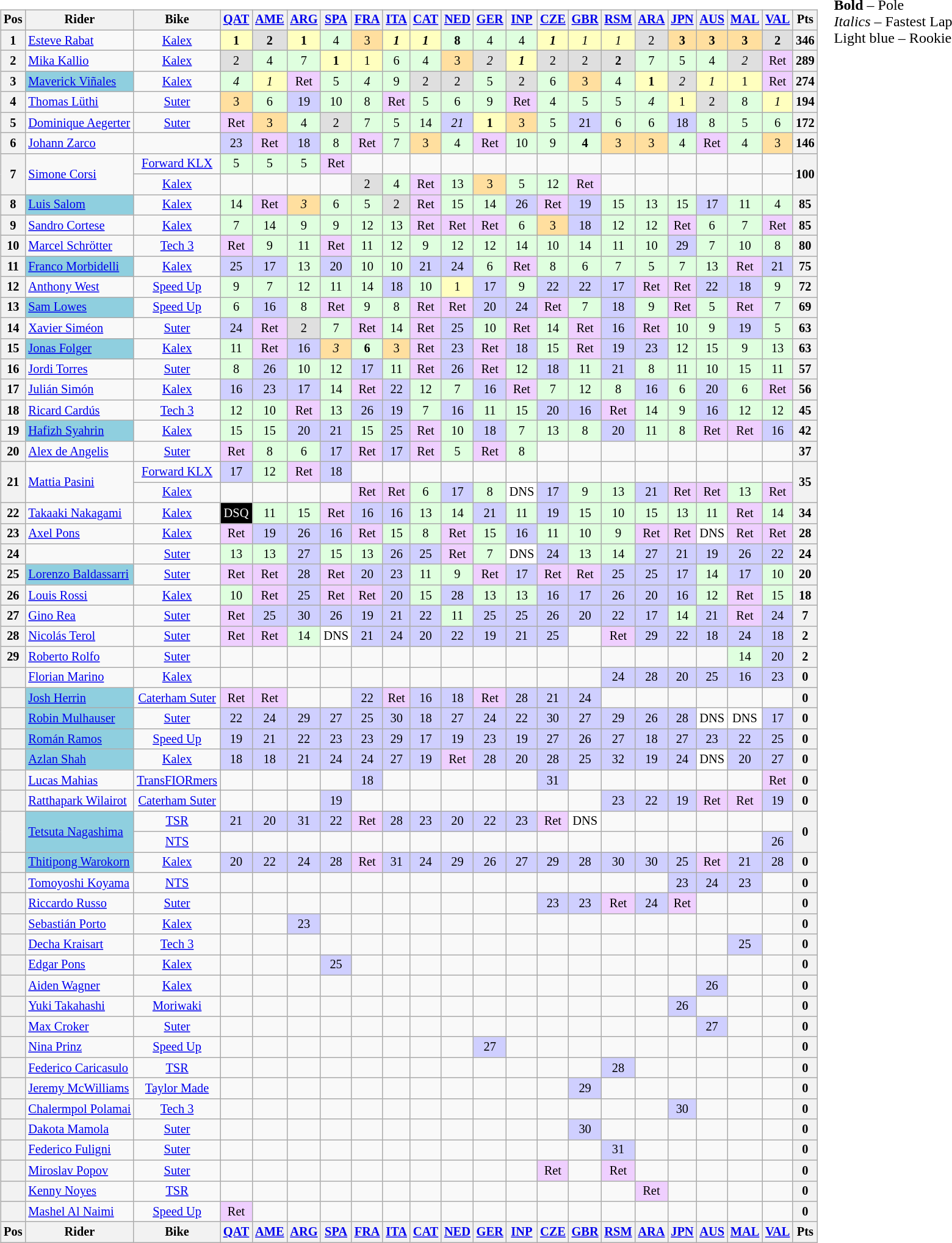<table>
<tr>
<td><br><table class="wikitable" style="font-size: 85%; text-align:center">
<tr valign="top">
<th valign="middle">Pos</th>
<th valign="middle">Rider</th>
<th valign="middle">Bike</th>
<th><a href='#'>QAT</a><br></th>
<th><a href='#'>AME</a><br></th>
<th><a href='#'>ARG</a><br></th>
<th><a href='#'>SPA</a><br></th>
<th><a href='#'>FRA</a><br></th>
<th><a href='#'>ITA</a><br></th>
<th><a href='#'>CAT</a><br></th>
<th><a href='#'>NED</a><br></th>
<th><a href='#'>GER</a><br></th>
<th><a href='#'>INP</a><br></th>
<th><a href='#'>CZE</a><br></th>
<th><a href='#'>GBR</a><br></th>
<th><a href='#'>RSM</a><br></th>
<th><a href='#'>ARA</a><br></th>
<th><a href='#'>JPN</a><br></th>
<th><a href='#'>AUS</a><br></th>
<th><a href='#'>MAL</a><br></th>
<th><a href='#'>VAL</a><br></th>
<th valign="middle">Pts</th>
</tr>
<tr>
<th>1</th>
<td align="left"> <a href='#'>Esteve Rabat</a></td>
<td><a href='#'>Kalex</a></td>
<td style="background:#ffffbf;"><strong>1</strong></td>
<td style="background:#dfdfdf;"><strong>2</strong></td>
<td style="background:#ffffbf;"><strong>1</strong></td>
<td style="background:#dfffdf;">4</td>
<td style="background:#ffdf9f;">3</td>
<td style="background:#ffffbf;"><strong><em>1</em></strong></td>
<td style="background:#ffffbf;"><strong><em>1</em></strong></td>
<td style="background:#dfffdf;"><strong>8</strong></td>
<td style="background:#dfffdf;">4</td>
<td style="background:#dfffdf;">4</td>
<td style="background:#ffffbf;"><strong><em>1</em></strong></td>
<td style="background:#ffffbf;"><em>1</em></td>
<td style="background:#ffffbf;"><em>1</em></td>
<td style="background:#dfdfdf;">2</td>
<td style="background:#ffdf9f;"><strong>3</strong></td>
<td style="background:#ffdf9f;"><strong>3</strong></td>
<td style="background:#ffdf9f;"><strong>3</strong></td>
<td style="background:#dfdfdf;"><strong>2</strong></td>
<th>346</th>
</tr>
<tr>
<th>2</th>
<td align="left"> <a href='#'>Mika Kallio</a></td>
<td><a href='#'>Kalex</a></td>
<td style="background:#dfdfdf;">2</td>
<td style="background:#dfffdf;">4</td>
<td style="background:#dfffdf;">7</td>
<td style="background:#ffffbf;"><strong>1</strong></td>
<td style="background:#ffffbf;">1</td>
<td style="background:#dfffdf;">6</td>
<td style="background:#dfffdf;">4</td>
<td style="background:#ffdf9f;">3</td>
<td style="background:#dfdfdf;"><em>2</em></td>
<td style="background:#ffffbf;"><strong><em>1</em></strong></td>
<td style="background:#dfdfdf;">2</td>
<td style="background:#dfdfdf;">2</td>
<td style="background:#dfdfdf;"><strong>2</strong></td>
<td style="background:#dfffdf;">7</td>
<td style="background:#dfffdf;">5</td>
<td style="background:#dfffdf;">4</td>
<td style="background:#dfdfdf;"><em>2</em></td>
<td style="background:#efcfff;">Ret</td>
<th>289</th>
</tr>
<tr>
<th>3</th>
<td style="background:#8fcfdf;" align="left"> <a href='#'>Maverick Viñales</a></td>
<td><a href='#'>Kalex</a></td>
<td style="background:#dfffdf;"><em>4</em></td>
<td style="background:#ffffbf;"><em>1</em></td>
<td style="background:#efcfff;">Ret</td>
<td style="background:#dfffdf;">5</td>
<td style="background:#dfffdf;"><em>4</em></td>
<td style="background:#dfffdf;">9</td>
<td style="background:#dfdfdf;">2</td>
<td style="background:#dfdfdf;">2</td>
<td style="background:#dfffdf;">5</td>
<td style="background:#dfdfdf;">2</td>
<td style="background:#dfffdf;">6</td>
<td style="background:#ffdf9f;">3</td>
<td style="background:#dfffdf;">4</td>
<td style="background:#ffffbf;"><strong>1</strong></td>
<td style="background:#dfdfdf;"><em>2</em></td>
<td style="background:#ffffbf;"><em>1</em></td>
<td style="background:#ffffbf;">1</td>
<td style="background:#efcfff;">Ret</td>
<th>274</th>
</tr>
<tr>
<th>4</th>
<td align="left"> <a href='#'>Thomas Lüthi</a></td>
<td><a href='#'>Suter</a></td>
<td style="background:#ffdf9f;">3</td>
<td style="background:#dfffdf;">6</td>
<td style="background:#cfcfff;">19</td>
<td style="background:#dfffdf;">10</td>
<td style="background:#dfffdf;">8</td>
<td style="background:#efcfff;">Ret</td>
<td style="background:#dfffdf;">5</td>
<td style="background:#dfffdf;">6</td>
<td style="background:#dfffdf;">9</td>
<td style="background:#efcfff;">Ret</td>
<td style="background:#dfffdf;">4</td>
<td style="background:#dfffdf;">5</td>
<td style="background:#dfffdf;">5</td>
<td style="background:#dfffdf;"><em>4</em></td>
<td style="background:#ffffbf;">1</td>
<td style="background:#dfdfdf;">2</td>
<td style="background:#dfffdf;">8</td>
<td style="background:#ffffbf;"><em>1</em></td>
<th>194</th>
</tr>
<tr>
<th>5</th>
<td align="left"> <a href='#'>Dominique Aegerter</a></td>
<td><a href='#'>Suter</a></td>
<td style="background:#efcfff;">Ret</td>
<td style="background:#ffdf9f;">3</td>
<td style="background:#dfffdf;">4</td>
<td style="background:#dfdfdf;">2</td>
<td style="background:#dfffdf;">7</td>
<td style="background:#dfffdf;">5</td>
<td style="background:#dfffdf;">14</td>
<td style="background:#cfcfff;"><em>21</em></td>
<td style="background:#ffffbf;"><strong>1</strong></td>
<td style="background:#ffdf9f;">3</td>
<td style="background:#dfffdf;">5</td>
<td style="background:#cfcfff;">21</td>
<td style="background:#dfffdf;">6</td>
<td style="background:#dfffdf;">6</td>
<td style="background:#cfcfff;">18</td>
<td style="background:#dfffdf;">8</td>
<td style="background:#dfffdf;">5</td>
<td style="background:#dfffdf;">6</td>
<th>172</th>
</tr>
<tr>
<th>6</th>
<td align="left"> <a href='#'>Johann Zarco</a></td>
<td></td>
<td style="background:#cfcfff;">23</td>
<td style="background:#efcfff;">Ret</td>
<td style="background:#cfcfff;">18</td>
<td style="background:#dfffdf;">8</td>
<td style="background:#efcfff;">Ret</td>
<td style="background:#dfffdf;">7</td>
<td style="background:#ffdf9f;">3</td>
<td style="background:#dfffdf;">4</td>
<td style="background:#efcfff;">Ret</td>
<td style="background:#dfffdf;">10</td>
<td style="background:#dfffdf;">9</td>
<td style="background:#dfffdf;"><strong>4</strong></td>
<td style="background:#ffdf9f;">3</td>
<td style="background:#ffdf9f;">3</td>
<td style="background:#dfffdf;">4</td>
<td style="background:#efcfff;">Ret</td>
<td style="background:#dfffdf;">4</td>
<td style="background:#ffdf9f;">3</td>
<th>146</th>
</tr>
<tr>
<th rowspan=2>7</th>
<td align="left" rowspan=2> <a href='#'>Simone Corsi</a></td>
<td><a href='#'>Forward KLX</a></td>
<td style="background:#dfffdf;">5</td>
<td style="background:#dfffdf;">5</td>
<td style="background:#dfffdf;">5</td>
<td style="background:#efcfff;">Ret</td>
<td></td>
<td></td>
<td></td>
<td></td>
<td></td>
<td></td>
<td></td>
<td></td>
<td></td>
<td></td>
<td></td>
<td></td>
<td></td>
<td></td>
<th rowspan=2>100</th>
</tr>
<tr>
<td><a href='#'>Kalex</a></td>
<td></td>
<td></td>
<td></td>
<td></td>
<td style="background:#dfdfdf;">2</td>
<td style="background:#dfffdf;">4</td>
<td style="background:#efcfff;">Ret</td>
<td style="background:#dfffdf;">13</td>
<td style="background:#ffdf9f;">3</td>
<td style="background:#dfffdf;">5</td>
<td style="background:#dfffdf;">12</td>
<td style="background:#efcfff;">Ret</td>
<td></td>
<td></td>
<td></td>
<td></td>
<td></td>
<td></td>
</tr>
<tr>
<th>8</th>
<td style="background:#8fcfdf;" align="left"> <a href='#'>Luis Salom</a></td>
<td><a href='#'>Kalex</a></td>
<td style="background:#dfffdf;">14</td>
<td style="background:#efcfff;">Ret</td>
<td style="background:#ffdf9f;"><em>3</em></td>
<td style="background:#dfffdf;">6</td>
<td style="background:#dfffdf;">5</td>
<td style="background:#dfdfdf;">2</td>
<td style="background:#efcfff;">Ret</td>
<td style="background:#dfffdf;">15</td>
<td style="background:#dfffdf;">14</td>
<td style="background:#cfcfff;">26</td>
<td style="background:#efcfff;">Ret</td>
<td style="background:#cfcfff;">19</td>
<td style="background:#dfffdf;">15</td>
<td style="background:#dfffdf;">13</td>
<td style="background:#dfffdf;">15</td>
<td style="background:#cfcfff;">17</td>
<td style="background:#dfffdf;">11</td>
<td style="background:#dfffdf;">4</td>
<th>85</th>
</tr>
<tr>
<th>9</th>
<td align="left"> <a href='#'>Sandro Cortese</a></td>
<td><a href='#'>Kalex</a></td>
<td style="background:#dfffdf;">7</td>
<td style="background:#dfffdf;">14</td>
<td style="background:#dfffdf;">9</td>
<td style="background:#dfffdf;">9</td>
<td style="background:#dfffdf;">12</td>
<td style="background:#dfffdf;">13</td>
<td style="background:#efcfff;">Ret</td>
<td style="background:#efcfff;">Ret</td>
<td style="background:#efcfff;">Ret</td>
<td style="background:#dfffdf;">6</td>
<td style="background:#ffdf9f;">3</td>
<td style="background:#cfcfff;">18</td>
<td style="background:#dfffdf;">12</td>
<td style="background:#dfffdf;">12</td>
<td style="background:#efcfff;">Ret</td>
<td style="background:#dfffdf;">6</td>
<td style="background:#dfffdf;">7</td>
<td style="background:#efcfff;">Ret</td>
<th>85</th>
</tr>
<tr>
<th>10</th>
<td align="left"> <a href='#'>Marcel Schrötter</a></td>
<td><a href='#'>Tech 3</a></td>
<td style="background:#efcfff;">Ret</td>
<td style="background:#dfffdf;">9</td>
<td style="background:#dfffdf;">11</td>
<td style="background:#efcfff;">Ret</td>
<td style="background:#dfffdf;">11</td>
<td style="background:#dfffdf;">12</td>
<td style="background:#dfffdf;">9</td>
<td style="background:#dfffdf;">12</td>
<td style="background:#dfffdf;">12</td>
<td style="background:#dfffdf;">14</td>
<td style="background:#dfffdf;">10</td>
<td style="background:#dfffdf;">14</td>
<td style="background:#dfffdf;">11</td>
<td style="background:#dfffdf;">10</td>
<td style="background:#cfcfff;">29</td>
<td style="background:#dfffdf;">7</td>
<td style="background:#dfffdf;">10</td>
<td style="background:#dfffdf;">8</td>
<th>80</th>
</tr>
<tr>
<th>11</th>
<td style="background:#8fcfdf;" align="left"> <a href='#'>Franco Morbidelli</a></td>
<td><a href='#'>Kalex</a></td>
<td style="background:#cfcfff;">25</td>
<td style="background:#cfcfff;">17</td>
<td style="background:#dfffdf;">13</td>
<td style="background:#cfcfff;">20</td>
<td style="background:#dfffdf;">10</td>
<td style="background:#dfffdf;">10</td>
<td style="background:#cfcfff;">21</td>
<td style="background:#cfcfff;">24</td>
<td style="background:#dfffdf;">6</td>
<td style="background:#efcfff;">Ret</td>
<td style="background:#dfffdf;">8</td>
<td style="background:#dfffdf;">6</td>
<td style="background:#dfffdf;">7</td>
<td style="background:#dfffdf;">5</td>
<td style="background:#dfffdf;">7</td>
<td style="background:#dfffdf;">13</td>
<td style="background:#efcfff;">Ret</td>
<td style="background:#cfcfff;">21</td>
<th>75</th>
</tr>
<tr>
<th>12</th>
<td align="left"> <a href='#'>Anthony West</a></td>
<td><a href='#'>Speed Up</a></td>
<td style="background:#dfffdf;">9</td>
<td style="background:#dfffdf;">7</td>
<td style="background:#dfffdf;">12</td>
<td style="background:#dfffdf;">11</td>
<td style="background:#dfffdf;">14</td>
<td style="background:#cfcfff;">18</td>
<td style="background:#dfffdf;">10</td>
<td style="background:#ffffbf;">1</td>
<td style="background:#cfcfff;">17</td>
<td style="background:#dfffdf;">9</td>
<td style="background:#cfcfff;">22</td>
<td style="background:#cfcfff;">22</td>
<td style="background:#cfcfff;">17</td>
<td style="background:#efcfff;">Ret</td>
<td style="background:#efcfff;">Ret</td>
<td style="background:#cfcfff;">22</td>
<td style="background:#cfcfff;">18</td>
<td style="background:#dfffdf;">9</td>
<th>72</th>
</tr>
<tr>
<th>13</th>
<td style="background:#8fcfdf;" align="left"> <a href='#'>Sam Lowes</a></td>
<td><a href='#'>Speed Up</a></td>
<td style="background:#dfffdf;">6</td>
<td style="background:#cfcfff;">16</td>
<td style="background:#dfffdf;">8</td>
<td style="background:#efcfff;">Ret</td>
<td style="background:#dfffdf;">9</td>
<td style="background:#dfffdf;">8</td>
<td style="background:#efcfff;">Ret</td>
<td style="background:#efcfff;">Ret</td>
<td style="background:#cfcfff;">20</td>
<td style="background:#cfcfff;">24</td>
<td style="background:#efcfff;">Ret</td>
<td style="background:#dfffdf;">7</td>
<td style="background:#cfcfff;">18</td>
<td style="background:#dfffdf;">9</td>
<td style="background:#efcfff;">Ret</td>
<td style="background:#dfffdf;">5</td>
<td style="background:#efcfff;">Ret</td>
<td style="background:#dfffdf;">7</td>
<th>69</th>
</tr>
<tr>
<th>14</th>
<td align="left"> <a href='#'>Xavier Siméon</a></td>
<td><a href='#'>Suter</a></td>
<td style="background:#cfcfff;">24</td>
<td style="background:#efcfff;">Ret</td>
<td style="background:#dfdfdf;">2</td>
<td style="background:#dfffdf;">7</td>
<td style="background:#efcfff;">Ret</td>
<td style="background:#dfffdf;">14</td>
<td style="background:#efcfff;">Ret</td>
<td style="background:#cfcfff;">25</td>
<td style="background:#dfffdf;">10</td>
<td style="background:#efcfff;">Ret</td>
<td style="background:#dfffdf;">14</td>
<td style="background:#efcfff;">Ret</td>
<td style="background:#cfcfff;">16</td>
<td style="background:#efcfff;">Ret</td>
<td style="background:#dfffdf;">10</td>
<td style="background:#dfffdf;">9</td>
<td style="background:#cfcfff;">19</td>
<td style="background:#dfffdf;">5</td>
<th>63</th>
</tr>
<tr>
<th>15</th>
<td style="background:#8fcfdf;" align="left"> <a href='#'>Jonas Folger</a></td>
<td><a href='#'>Kalex</a></td>
<td style="background:#dfffdf;">11</td>
<td style="background:#efcfff;">Ret</td>
<td style="background:#cfcfff;">16</td>
<td style="background:#ffdf9f;"><em>3</em></td>
<td style="background:#dfffdf;"><strong>6</strong></td>
<td style="background:#ffdf9f;">3</td>
<td style="background:#efcfff;">Ret</td>
<td style="background:#cfcfff;">23</td>
<td style="background:#efcfff;">Ret</td>
<td style="background:#cfcfff;">18</td>
<td style="background:#dfffdf;">15</td>
<td style="background:#efcfff;">Ret</td>
<td style="background:#cfcfff;">19</td>
<td style="background:#cfcfff;">23</td>
<td style="background:#dfffdf;">12</td>
<td style="background:#dfffdf;">15</td>
<td style="background:#dfffdf;">9</td>
<td style="background:#dfffdf;">13</td>
<th>63</th>
</tr>
<tr>
<th>16</th>
<td align="left"> <a href='#'>Jordi Torres</a></td>
<td><a href='#'>Suter</a></td>
<td style="background:#dfffdf;">8</td>
<td style="background:#cfcfff;">26</td>
<td style="background:#dfffdf;">10</td>
<td style="background:#dfffdf;">12</td>
<td style="background:#cfcfff;">17</td>
<td style="background:#dfffdf;">11</td>
<td style="background:#efcfff;">Ret</td>
<td style="background:#cfcfff;">26</td>
<td style="background:#efcfff;">Ret</td>
<td style="background:#dfffdf;">12</td>
<td style="background:#cfcfff;">18</td>
<td style="background:#dfffdf;">11</td>
<td style="background:#cfcfff;">21</td>
<td style="background:#dfffdf;">8</td>
<td style="background:#dfffdf;">11</td>
<td style="background:#dfffdf;">10</td>
<td style="background:#dfffdf;">15</td>
<td style="background:#dfffdf;">11</td>
<th>57</th>
</tr>
<tr>
<th>17</th>
<td align="left"> <a href='#'>Julián Simón</a></td>
<td><a href='#'>Kalex</a></td>
<td style="background:#cfcfff;">16</td>
<td style="background:#cfcfff;">23</td>
<td style="background:#cfcfff;">17</td>
<td style="background:#dfffdf;">14</td>
<td style="background:#efcfff;">Ret</td>
<td style="background:#cfcfff;">22</td>
<td style="background:#dfffdf;">12</td>
<td style="background:#dfffdf;">7</td>
<td style="background:#cfcfff;">16</td>
<td style="background:#efcfff;">Ret</td>
<td style="background:#dfffdf;">7</td>
<td style="background:#dfffdf;">12</td>
<td style="background:#dfffdf;">8</td>
<td style="background:#cfcfff;">16</td>
<td style="background:#dfffdf;">6</td>
<td style="background:#cfcfff;">20</td>
<td style="background:#dfffdf;">6</td>
<td style="background:#efcfff;">Ret</td>
<th>56</th>
</tr>
<tr>
<th>18</th>
<td align="left"> <a href='#'>Ricard Cardús</a></td>
<td><a href='#'>Tech 3</a></td>
<td style="background:#dfffdf;">12</td>
<td style="background:#dfffdf;">10</td>
<td style="background:#efcfff;">Ret</td>
<td style="background:#dfffdf;">13</td>
<td style="background:#cfcfff;">26</td>
<td style="background:#cfcfff;">19</td>
<td style="background:#dfffdf;">7</td>
<td style="background:#cfcfff;">16</td>
<td style="background:#dfffdf;">11</td>
<td style="background:#dfffdf;">15</td>
<td style="background:#cfcfff;">20</td>
<td style="background:#cfcfff;">16</td>
<td style="background:#efcfff;">Ret</td>
<td style="background:#dfffdf;">14</td>
<td style="background:#dfffdf;">9</td>
<td style="background:#cfcfff;">16</td>
<td style="background:#dfffdf;">12</td>
<td style="background:#dfffdf;">12</td>
<th>45</th>
</tr>
<tr>
<th>19</th>
<td style="background:#8fcfdf;" align="left"> <a href='#'>Hafizh Syahrin</a></td>
<td><a href='#'>Kalex</a></td>
<td style="background:#dfffdf;">15</td>
<td style="background:#dfffdf;">15</td>
<td style="background:#cfcfff;">20</td>
<td style="background:#cfcfff;">21</td>
<td style="background:#dfffdf;">15</td>
<td style="background:#cfcfff;">25</td>
<td style="background:#efcfff;">Ret</td>
<td style="background:#dfffdf;">10</td>
<td style="background:#cfcfff;">18</td>
<td style="background:#dfffdf;">7</td>
<td style="background:#dfffdf;">13</td>
<td style="background:#dfffdf;">8</td>
<td style="background:#cfcfff;">20</td>
<td style="background:#dfffdf;">11</td>
<td style="background:#dfffdf;">8</td>
<td style="background:#efcfff;">Ret</td>
<td style="background:#efcfff;">Ret</td>
<td style="background:#cfcfff;">16</td>
<th>42</th>
</tr>
<tr>
<th>20</th>
<td align="left"> <a href='#'>Alex de Angelis</a></td>
<td><a href='#'>Suter</a></td>
<td style="background:#efcfff;">Ret</td>
<td style="background:#dfffdf;">8</td>
<td style="background:#dfffdf;">6</td>
<td style="background:#cfcfff;">17</td>
<td style="background:#efcfff;">Ret</td>
<td style="background:#cfcfff;">17</td>
<td style="background:#efcfff;">Ret</td>
<td style="background:#dfffdf;">5</td>
<td style="background:#efcfff;">Ret</td>
<td style="background:#dfffdf;">8</td>
<td></td>
<td></td>
<td></td>
<td></td>
<td></td>
<td></td>
<td></td>
<td></td>
<th>37</th>
</tr>
<tr>
<th rowspan=2>21</th>
<td align="left" rowspan=2> <a href='#'>Mattia Pasini</a></td>
<td><a href='#'>Forward KLX</a></td>
<td style="background:#cfcfff;">17</td>
<td style="background:#dfffdf;">12</td>
<td style="background:#efcfff;">Ret</td>
<td style="background:#cfcfff;">18</td>
<td></td>
<td></td>
<td></td>
<td></td>
<td></td>
<td></td>
<td></td>
<td></td>
<td></td>
<td></td>
<td></td>
<td></td>
<td></td>
<td></td>
<th rowspan=2>35</th>
</tr>
<tr>
<td><a href='#'>Kalex</a></td>
<td></td>
<td></td>
<td></td>
<td></td>
<td style="background:#efcfff;">Ret</td>
<td style="background:#efcfff;">Ret</td>
<td style="background:#dfffdf;">6</td>
<td style="background:#cfcfff;">17</td>
<td style="background:#dfffdf;">8</td>
<td style="background:#ffffff;">DNS</td>
<td style="background:#cfcfff;">17</td>
<td style="background:#dfffdf;">9</td>
<td style="background:#dfffdf;">13</td>
<td style="background:#cfcfff;">21</td>
<td style="background:#efcfff;">Ret</td>
<td style="background:#efcfff;">Ret</td>
<td style="background:#dfffdf;">13</td>
<td style="background:#efcfff;">Ret</td>
</tr>
<tr>
<th>22</th>
<td align="left"> <a href='#'>Takaaki Nakagami</a></td>
<td><a href='#'>Kalex</a></td>
<td style="background:#000000; color:white;">DSQ</td>
<td style="background:#dfffdf;">11</td>
<td style="background:#dfffdf;">15</td>
<td style="background:#efcfff;">Ret</td>
<td style="background:#cfcfff;">16</td>
<td style="background:#cfcfff;">16</td>
<td style="background:#dfffdf;">13</td>
<td style="background:#dfffdf;">14</td>
<td style="background:#cfcfff;">21</td>
<td style="background:#dfffdf;">11</td>
<td style="background:#cfcfff;">19</td>
<td style="background:#dfffdf;">15</td>
<td style="background:#dfffdf;">10</td>
<td style="background:#dfffdf;">15</td>
<td style="background:#dfffdf;">13</td>
<td style="background:#dfffdf;">11</td>
<td style="background:#efcfff;">Ret</td>
<td style="background:#dfffdf;">14</td>
<th>34</th>
</tr>
<tr>
<th>23</th>
<td align="left"> <a href='#'>Axel Pons</a></td>
<td><a href='#'>Kalex</a></td>
<td style="background:#efcfff;">Ret</td>
<td style="background:#cfcfff;">19</td>
<td style="background:#cfcfff;">26</td>
<td style="background:#cfcfff;">16</td>
<td style="background:#efcfff;">Ret</td>
<td style="background:#dfffdf;">15</td>
<td style="background:#dfffdf;">8</td>
<td style="background:#efcfff;">Ret</td>
<td style="background:#dfffdf;">15</td>
<td style="background:#cfcfff;">16</td>
<td style="background:#dfffdf;">11</td>
<td style="background:#dfffdf;">10</td>
<td style="background:#dfffdf;">9</td>
<td style="background:#efcfff;">Ret</td>
<td style="background:#efcfff;">Ret</td>
<td style="background:#ffffff;">DNS</td>
<td style="background:#efcfff;">Ret</td>
<td style="background:#efcfff;">Ret</td>
<th>28</th>
</tr>
<tr>
<th>24</th>
<td align="left"></td>
<td><a href='#'>Suter</a></td>
<td style="background:#dfffdf;">13</td>
<td style="background:#dfffdf;">13</td>
<td style="background:#cfcfff;">27</td>
<td style="background:#dfffdf;">15</td>
<td style="background:#dfffdf;">13</td>
<td style="background:#cfcfff;">26</td>
<td style="background:#cfcfff;">25</td>
<td style="background:#efcfff;">Ret</td>
<td style="background:#dfffdf;">7</td>
<td style="background:#ffffff;">DNS</td>
<td style="background:#cfcfff;">24</td>
<td style="background:#dfffdf;">13</td>
<td style="background:#dfffdf;">14</td>
<td style="background:#cfcfff;">27</td>
<td style="background:#cfcfff;">21</td>
<td style="background:#cfcfff;">19</td>
<td style="background:#cfcfff;">26</td>
<td style="background:#cfcfff;">22</td>
<th>24</th>
</tr>
<tr>
<th>25</th>
<td style="background:#8fcfdf;" align="left"> <a href='#'>Lorenzo Baldassarri</a></td>
<td><a href='#'>Suter</a></td>
<td style="background:#efcfff;">Ret</td>
<td style="background:#efcfff;">Ret</td>
<td style="background:#cfcfff;">28</td>
<td style="background:#efcfff;">Ret</td>
<td style="background:#cfcfff;">20</td>
<td style="background:#cfcfff;">23</td>
<td style="background:#dfffdf;">11</td>
<td style="background:#dfffdf;">9</td>
<td style="background:#efcfff;">Ret</td>
<td style="background:#cfcfff;">17</td>
<td style="background:#efcfff;">Ret</td>
<td style="background:#efcfff;">Ret</td>
<td style="background:#cfcfff;">25</td>
<td style="background:#cfcfff;">25</td>
<td style="background:#cfcfff;">17</td>
<td style="background:#dfffdf;">14</td>
<td style="background:#cfcfff;">17</td>
<td style="background:#dfffdf;">10</td>
<th>20</th>
</tr>
<tr>
<th>26</th>
<td align="left"> <a href='#'>Louis Rossi</a></td>
<td><a href='#'>Kalex</a></td>
<td style="background:#dfffdf;">10</td>
<td style="background:#efcfff;">Ret</td>
<td style="background:#cfcfff;">25</td>
<td style="background:#efcfff;">Ret</td>
<td style="background:#efcfff;">Ret</td>
<td style="background:#cfcfff;">20</td>
<td style="background:#dfffdf;">15</td>
<td style="background:#cfcfff;">28</td>
<td style="background:#dfffdf;">13</td>
<td style="background:#dfffdf;">13</td>
<td style="background:#cfcfff;">16</td>
<td style="background:#cfcfff;">17</td>
<td style="background:#cfcfff;">26</td>
<td style="background:#cfcfff;">20</td>
<td style="background:#cfcfff;">16</td>
<td style="background:#dfffdf;">12</td>
<td style="background:#efcfff;">Ret</td>
<td style="background:#dfffdf;">15</td>
<th>18</th>
</tr>
<tr>
<th>27</th>
<td align="left"> <a href='#'>Gino Rea</a></td>
<td><a href='#'>Suter</a></td>
<td style="background:#efcfff;">Ret</td>
<td style="background:#cfcfff;">25</td>
<td style="background:#cfcfff;">30</td>
<td style="background:#cfcfff;">26</td>
<td style="background:#cfcfff;">19</td>
<td style="background:#cfcfff;">21</td>
<td style="background:#cfcfff;">22</td>
<td style="background:#dfffdf;">11</td>
<td style="background:#cfcfff;">25</td>
<td style="background:#cfcfff;">25</td>
<td style="background:#cfcfff;">26</td>
<td style="background:#cfcfff;">20</td>
<td style="background:#cfcfff;">22</td>
<td style="background:#cfcfff;">17</td>
<td style="background:#dfffdf;">14</td>
<td style="background:#cfcfff;">21</td>
<td style="background:#efcfff;">Ret</td>
<td style="background:#cfcfff;">24</td>
<th>7</th>
</tr>
<tr>
<th>28</th>
<td align="left"> <a href='#'>Nicolás Terol</a></td>
<td><a href='#'>Suter</a></td>
<td style="background:#efcfff;">Ret</td>
<td style="background:#efcfff;">Ret</td>
<td style="background:#dfffdf;">14</td>
<td style="background:#ffffff;">DNS</td>
<td style="background:#cfcfff;">21</td>
<td style="background:#cfcfff;">24</td>
<td style="background:#cfcfff;">20</td>
<td style="background:#cfcfff;">22</td>
<td style="background:#cfcfff;">19</td>
<td style="background:#cfcfff;">21</td>
<td style="background:#cfcfff;">25</td>
<td></td>
<td style="background:#efcfff;">Ret</td>
<td style="background:#cfcfff;">29</td>
<td style="background:#cfcfff;">22</td>
<td style="background:#cfcfff;">18</td>
<td style="background:#cfcfff;">24</td>
<td style="background:#cfcfff;">18</td>
<th>2</th>
</tr>
<tr>
<th>29</th>
<td align="left"> <a href='#'>Roberto Rolfo</a></td>
<td><a href='#'>Suter</a></td>
<td></td>
<td></td>
<td></td>
<td></td>
<td></td>
<td></td>
<td></td>
<td></td>
<td></td>
<td></td>
<td></td>
<td></td>
<td></td>
<td></td>
<td></td>
<td></td>
<td style="background:#dfffdf;">14</td>
<td style="background:#cfcfff;">20</td>
<th>2</th>
</tr>
<tr>
<th></th>
<td align="left"> <a href='#'>Florian Marino</a></td>
<td><a href='#'>Kalex</a></td>
<td></td>
<td></td>
<td></td>
<td></td>
<td></td>
<td></td>
<td></td>
<td></td>
<td></td>
<td></td>
<td></td>
<td></td>
<td style="background:#cfcfff;">24</td>
<td style="background:#cfcfff;">28</td>
<td style="background:#cfcfff;">20</td>
<td style="background:#cfcfff;">25</td>
<td style="background:#cfcfff;">16</td>
<td style="background:#cfcfff;">23</td>
<th>0</th>
</tr>
<tr>
<th></th>
<td style="background:#8fcfdf;" align="left"> <a href='#'>Josh Herrin</a></td>
<td><a href='#'>Caterham Suter</a></td>
<td style="background:#efcfff;">Ret</td>
<td style="background:#efcfff;">Ret</td>
<td></td>
<td></td>
<td style="background:#cfcfff;">22</td>
<td style="background:#efcfff;">Ret</td>
<td style="background:#cfcfff;">16</td>
<td style="background:#cfcfff;">18</td>
<td style="background:#efcfff;">Ret</td>
<td style="background:#cfcfff;">28</td>
<td style="background:#cfcfff;">21</td>
<td style="background:#cfcfff;">24</td>
<td></td>
<td></td>
<td></td>
<td></td>
<td></td>
<td></td>
<th>0</th>
</tr>
<tr>
<th></th>
<td style="background:#8fcfdf;" align="left"> <a href='#'>Robin Mulhauser</a></td>
<td><a href='#'>Suter</a></td>
<td style="background:#cfcfff;">22</td>
<td style="background:#cfcfff;">24</td>
<td style="background:#cfcfff;">29</td>
<td style="background:#cfcfff;">27</td>
<td style="background:#cfcfff;">25</td>
<td style="background:#cfcfff;">30</td>
<td style="background:#cfcfff;">18</td>
<td style="background:#cfcfff;">27</td>
<td style="background:#cfcfff;">24</td>
<td style="background:#cfcfff;">22</td>
<td style="background:#cfcfff;">30</td>
<td style="background:#cfcfff;">27</td>
<td style="background:#cfcfff;">29</td>
<td style="background:#cfcfff;">26</td>
<td style="background:#cfcfff;">28</td>
<td style="background:#ffffff;">DNS</td>
<td style="background:#ffffff;">DNS</td>
<td style="background:#cfcfff;">17</td>
<th>0</th>
</tr>
<tr>
<th></th>
<td style="background:#8fcfdf;" align="left"> <a href='#'>Román Ramos</a></td>
<td><a href='#'>Speed Up</a></td>
<td style="background:#cfcfff;">19</td>
<td style="background:#cfcfff;">21</td>
<td style="background:#cfcfff;">22</td>
<td style="background:#cfcfff;">23</td>
<td style="background:#cfcfff;">23</td>
<td style="background:#cfcfff;">29</td>
<td style="background:#cfcfff;">17</td>
<td style="background:#cfcfff;">19</td>
<td style="background:#cfcfff;">23</td>
<td style="background:#cfcfff;">19</td>
<td style="background:#cfcfff;">27</td>
<td style="background:#cfcfff;">26</td>
<td style="background:#cfcfff;">27</td>
<td style="background:#cfcfff;">18</td>
<td style="background:#cfcfff;">27</td>
<td style="background:#cfcfff;">23</td>
<td style="background:#cfcfff;">22</td>
<td style="background:#cfcfff;">25</td>
<th>0</th>
</tr>
<tr>
<th></th>
<td style="background:#8fcfdf;" align="left"> <a href='#'>Azlan Shah</a></td>
<td><a href='#'>Kalex</a></td>
<td style="background:#cfcfff;">18</td>
<td style="background:#cfcfff;">18</td>
<td style="background:#cfcfff;">21</td>
<td style="background:#cfcfff;">24</td>
<td style="background:#cfcfff;">24</td>
<td style="background:#cfcfff;">27</td>
<td style="background:#cfcfff;">19</td>
<td style="background:#efcfff;">Ret</td>
<td style="background:#cfcfff;">28</td>
<td style="background:#cfcfff;">20</td>
<td style="background:#cfcfff;">28</td>
<td style="background:#cfcfff;">25</td>
<td style="background:#cfcfff;">32</td>
<td style="background:#cfcfff;">19</td>
<td style="background:#cfcfff;">24</td>
<td style="background:#ffffff;">DNS</td>
<td style="background:#cfcfff;">20</td>
<td style="background:#cfcfff;">27</td>
<th>0</th>
</tr>
<tr>
<th></th>
<td align="left"> <a href='#'>Lucas Mahias</a></td>
<td><a href='#'>TransFIORmers</a></td>
<td></td>
<td></td>
<td></td>
<td></td>
<td style="background:#cfcfff;">18</td>
<td></td>
<td></td>
<td></td>
<td></td>
<td></td>
<td style="background:#cfcfff;">31</td>
<td></td>
<td></td>
<td></td>
<td></td>
<td></td>
<td></td>
<td style="background:#efcfff;">Ret</td>
<th>0</th>
</tr>
<tr>
<th></th>
<td align="left"> <a href='#'>Ratthapark Wilairot</a></td>
<td><a href='#'>Caterham Suter</a></td>
<td></td>
<td></td>
<td></td>
<td style="background:#cfcfff;">19</td>
<td></td>
<td></td>
<td></td>
<td></td>
<td></td>
<td></td>
<td></td>
<td></td>
<td style="background:#cfcfff;">23</td>
<td style="background:#cfcfff;">22</td>
<td style="background:#cfcfff;">19</td>
<td style="background:#efcfff;">Ret</td>
<td style="background:#efcfff;">Ret</td>
<td style="background:#cfcfff;">19</td>
<th>0</th>
</tr>
<tr>
<th rowspan=2></th>
<td style="background:#8fcfdf;" rowspan=2 align="left"> <a href='#'>Tetsuta Nagashima</a></td>
<td><a href='#'>TSR</a></td>
<td style="background:#cfcfff;">21</td>
<td style="background:#cfcfff;">20</td>
<td style="background:#cfcfff;">31</td>
<td style="background:#cfcfff;">22</td>
<td style="background:#efcfff;">Ret</td>
<td style="background:#cfcfff;">28</td>
<td style="background:#cfcfff;">23</td>
<td style="background:#cfcfff;">20</td>
<td style="background:#cfcfff;">22</td>
<td style="background:#cfcfff;">23</td>
<td style="background:#efcfff;">Ret</td>
<td style="background:#ffffff;">DNS</td>
<td></td>
<td></td>
<td></td>
<td></td>
<td></td>
<td></td>
<th rowspan=2>0</th>
</tr>
<tr>
<td><a href='#'>NTS</a></td>
<td></td>
<td></td>
<td></td>
<td></td>
<td></td>
<td></td>
<td></td>
<td></td>
<td></td>
<td></td>
<td></td>
<td></td>
<td></td>
<td></td>
<td></td>
<td></td>
<td></td>
<td style="background:#cfcfff;">26</td>
</tr>
<tr>
<th></th>
<td style="background:#8fcfdf;" align="left"> <a href='#'>Thitipong Warokorn</a></td>
<td><a href='#'>Kalex</a></td>
<td style="background:#cfcfff;">20</td>
<td style="background:#cfcfff;">22</td>
<td style="background:#cfcfff;">24</td>
<td style="background:#cfcfff;">28</td>
<td style="background:#efcfff;">Ret</td>
<td style="background:#cfcfff;">31</td>
<td style="background:#cfcfff;">24</td>
<td style="background:#cfcfff;">29</td>
<td style="background:#cfcfff;">26</td>
<td style="background:#cfcfff;">27</td>
<td style="background:#cfcfff;">29</td>
<td style="background:#cfcfff;">28</td>
<td style="background:#cfcfff;">30</td>
<td style="background:#cfcfff;">30</td>
<td style="background:#cfcfff;">25</td>
<td style="background:#efcfff;">Ret</td>
<td style="background:#cfcfff;">21</td>
<td style="background:#cfcfff;">28</td>
<th>0</th>
</tr>
<tr>
<th></th>
<td align="left"> <a href='#'>Tomoyoshi Koyama</a></td>
<td><a href='#'>NTS</a></td>
<td></td>
<td></td>
<td></td>
<td></td>
<td></td>
<td></td>
<td></td>
<td></td>
<td></td>
<td></td>
<td></td>
<td></td>
<td></td>
<td></td>
<td style="background:#cfcfff;">23</td>
<td style="background:#cfcfff;">24</td>
<td style="background:#cfcfff;">23</td>
<td></td>
<th>0</th>
</tr>
<tr>
<th></th>
<td align="left"> <a href='#'>Riccardo Russo</a></td>
<td><a href='#'>Suter</a></td>
<td></td>
<td></td>
<td></td>
<td></td>
<td></td>
<td></td>
<td></td>
<td></td>
<td></td>
<td></td>
<td style="background:#cfcfff;">23</td>
<td style="background:#cfcfff;">23</td>
<td style="background:#efcfff;">Ret</td>
<td style="background:#cfcfff;">24</td>
<td style="background:#efcfff;">Ret</td>
<td></td>
<td></td>
<td></td>
<th>0</th>
</tr>
<tr>
<th></th>
<td align="left"> <a href='#'>Sebastián Porto</a></td>
<td><a href='#'>Kalex</a></td>
<td></td>
<td></td>
<td style="background:#cfcfff;">23</td>
<td></td>
<td></td>
<td></td>
<td></td>
<td></td>
<td></td>
<td></td>
<td></td>
<td></td>
<td></td>
<td></td>
<td></td>
<td></td>
<td></td>
<td></td>
<th>0</th>
</tr>
<tr>
<th></th>
<td align="left"> <a href='#'>Decha Kraisart</a></td>
<td><a href='#'>Tech 3</a></td>
<td></td>
<td></td>
<td></td>
<td></td>
<td></td>
<td></td>
<td></td>
<td></td>
<td></td>
<td></td>
<td></td>
<td></td>
<td></td>
<td></td>
<td></td>
<td></td>
<td style="background:#cfcfff;">25</td>
<td></td>
<th>0</th>
</tr>
<tr>
<th></th>
<td align="left"> <a href='#'>Edgar Pons</a></td>
<td><a href='#'>Kalex</a></td>
<td></td>
<td></td>
<td></td>
<td style="background:#cfcfff;">25</td>
<td></td>
<td></td>
<td></td>
<td></td>
<td></td>
<td></td>
<td></td>
<td></td>
<td></td>
<td></td>
<td></td>
<td></td>
<td></td>
<td></td>
<th>0</th>
</tr>
<tr>
<th></th>
<td align="left"> <a href='#'>Aiden Wagner</a></td>
<td><a href='#'>Kalex</a></td>
<td></td>
<td></td>
<td></td>
<td></td>
<td></td>
<td></td>
<td></td>
<td></td>
<td></td>
<td></td>
<td></td>
<td></td>
<td></td>
<td></td>
<td></td>
<td style="background:#cfcfff;">26</td>
<td></td>
<td></td>
<th>0</th>
</tr>
<tr>
<th></th>
<td align="left"> <a href='#'>Yuki Takahashi</a></td>
<td><a href='#'>Moriwaki</a></td>
<td></td>
<td></td>
<td></td>
<td></td>
<td></td>
<td></td>
<td></td>
<td></td>
<td></td>
<td></td>
<td></td>
<td></td>
<td></td>
<td></td>
<td style="background:#cfcfff;">26</td>
<td></td>
<td></td>
<td></td>
<th>0</th>
</tr>
<tr>
<th></th>
<td align="left"> <a href='#'>Max Croker</a></td>
<td><a href='#'>Suter</a></td>
<td></td>
<td></td>
<td></td>
<td></td>
<td></td>
<td></td>
<td></td>
<td></td>
<td></td>
<td></td>
<td></td>
<td></td>
<td></td>
<td></td>
<td></td>
<td style="background:#cfcfff;">27</td>
<td></td>
<td></td>
<th>0</th>
</tr>
<tr>
<th></th>
<td align="left"> <a href='#'>Nina Prinz</a></td>
<td><a href='#'>Speed Up</a></td>
<td></td>
<td></td>
<td></td>
<td></td>
<td></td>
<td></td>
<td></td>
<td></td>
<td style="background:#cfcfff;">27</td>
<td></td>
<td></td>
<td></td>
<td></td>
<td></td>
<td></td>
<td></td>
<td></td>
<td></td>
<th>0</th>
</tr>
<tr>
<th></th>
<td align="left"> <a href='#'>Federico Caricasulo</a></td>
<td><a href='#'>TSR</a></td>
<td></td>
<td></td>
<td></td>
<td></td>
<td></td>
<td></td>
<td></td>
<td></td>
<td></td>
<td></td>
<td></td>
<td></td>
<td style="background:#cfcfff;">28</td>
<td></td>
<td></td>
<td></td>
<td></td>
<td></td>
<th>0</th>
</tr>
<tr>
<th></th>
<td align="left"> <a href='#'>Jeremy McWilliams</a></td>
<td><a href='#'>Taylor Made</a></td>
<td></td>
<td></td>
<td></td>
<td></td>
<td></td>
<td></td>
<td></td>
<td></td>
<td></td>
<td></td>
<td></td>
<td style="background:#cfcfff;">29</td>
<td></td>
<td></td>
<td></td>
<td></td>
<td></td>
<td></td>
<th>0</th>
</tr>
<tr>
<th></th>
<td align="left"> <a href='#'>Chalermpol Polamai</a></td>
<td><a href='#'>Tech 3</a></td>
<td></td>
<td></td>
<td></td>
<td></td>
<td></td>
<td></td>
<td></td>
<td></td>
<td></td>
<td></td>
<td></td>
<td></td>
<td></td>
<td></td>
<td style="background:#cfcfff;">30</td>
<td></td>
<td></td>
<td></td>
<th>0</th>
</tr>
<tr>
<th></th>
<td align="left"> <a href='#'>Dakota Mamola</a></td>
<td><a href='#'>Suter</a></td>
<td></td>
<td></td>
<td></td>
<td></td>
<td></td>
<td></td>
<td></td>
<td></td>
<td></td>
<td></td>
<td></td>
<td style="background:#cfcfff;">30</td>
<td></td>
<td></td>
<td></td>
<td></td>
<td></td>
<td></td>
<th>0</th>
</tr>
<tr>
<th></th>
<td align="left"> <a href='#'>Federico Fuligni</a></td>
<td><a href='#'>Suter</a></td>
<td></td>
<td></td>
<td></td>
<td></td>
<td></td>
<td></td>
<td></td>
<td></td>
<td></td>
<td></td>
<td></td>
<td></td>
<td style="background:#cfcfff;">31</td>
<td></td>
<td></td>
<td></td>
<td></td>
<td></td>
<th>0</th>
</tr>
<tr>
<th></th>
<td align="left"> <a href='#'>Miroslav Popov</a></td>
<td><a href='#'>Suter</a></td>
<td></td>
<td></td>
<td></td>
<td></td>
<td></td>
<td></td>
<td></td>
<td></td>
<td></td>
<td></td>
<td style="background:#efcfff;">Ret</td>
<td></td>
<td style="background:#efcfff;">Ret</td>
<td></td>
<td></td>
<td></td>
<td></td>
<td></td>
<th>0</th>
</tr>
<tr>
<th></th>
<td align="left"> <a href='#'>Kenny Noyes</a></td>
<td><a href='#'>TSR</a></td>
<td></td>
<td></td>
<td></td>
<td></td>
<td></td>
<td></td>
<td></td>
<td></td>
<td></td>
<td></td>
<td></td>
<td></td>
<td></td>
<td style="background:#efcfff;">Ret</td>
<td></td>
<td></td>
<td></td>
<td></td>
<th>0</th>
</tr>
<tr>
<th></th>
<td align="left"> <a href='#'>Mashel Al Naimi</a></td>
<td><a href='#'>Speed Up</a></td>
<td style="background:#efcfff;">Ret</td>
<td></td>
<td></td>
<td></td>
<td></td>
<td></td>
<td></td>
<td></td>
<td></td>
<td></td>
<td></td>
<td></td>
<td></td>
<td></td>
<td></td>
<td></td>
<td></td>
<td></td>
<th>0</th>
</tr>
<tr valign="top">
<th valign="middle">Pos</th>
<th valign="middle">Rider</th>
<th valign="middle">Bike</th>
<th><a href='#'>QAT</a><br></th>
<th><a href='#'>AME</a><br></th>
<th><a href='#'>ARG</a><br></th>
<th><a href='#'>SPA</a><br></th>
<th><a href='#'>FRA</a><br></th>
<th><a href='#'>ITA</a><br></th>
<th><a href='#'>CAT</a><br></th>
<th><a href='#'>NED</a><br></th>
<th><a href='#'>GER</a><br></th>
<th><a href='#'>INP</a><br></th>
<th><a href='#'>CZE</a><br></th>
<th><a href='#'>GBR</a><br></th>
<th><a href='#'>RSM</a><br></th>
<th><a href='#'>ARA</a><br></th>
<th><a href='#'>JPN</a><br></th>
<th><a href='#'>AUS</a><br></th>
<th><a href='#'>MAL</a><br></th>
<th><a href='#'>VAL</a><br></th>
<th valign="middle">Pts</th>
</tr>
</table>
</td>
<td valign="top"><br>
<span><strong>Bold</strong> – Pole<br>
<em>Italics</em> – Fastest Lap<br>Light blue – Rookie</span></td>
</tr>
</table>
